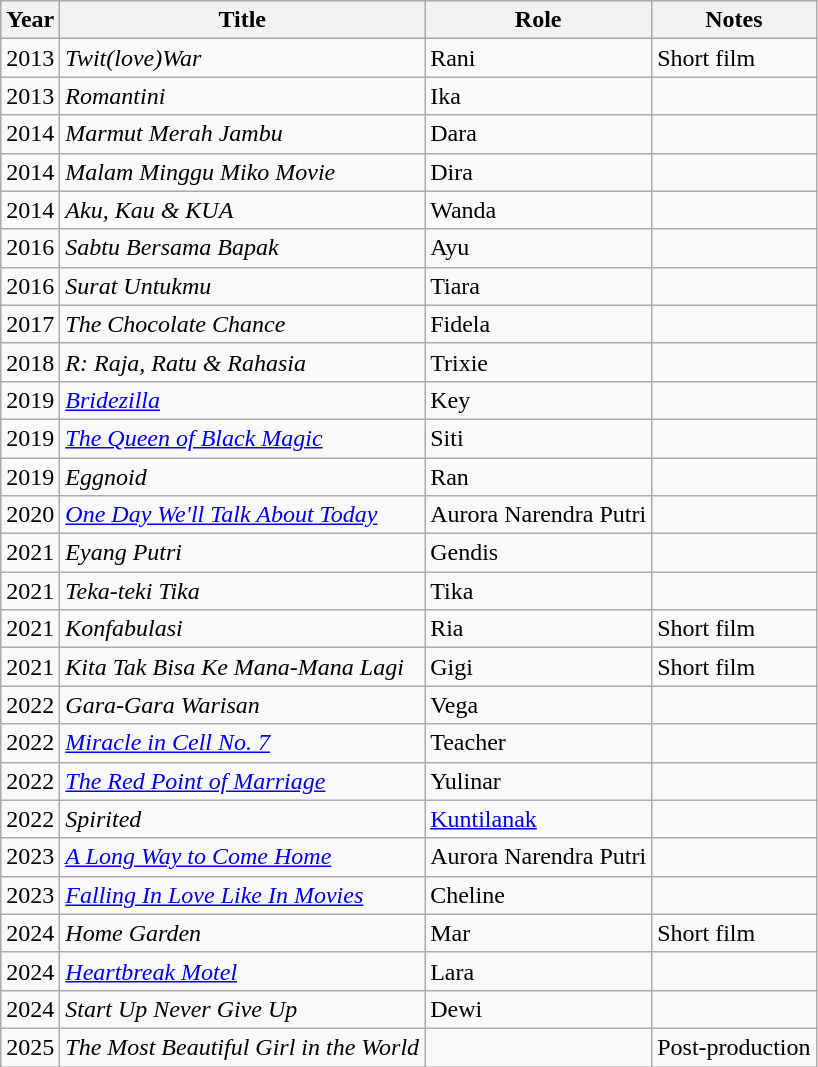<table class="wikitable">
<tr>
<th>Year</th>
<th>Title</th>
<th>Role</th>
<th>Notes</th>
</tr>
<tr>
<td>2013</td>
<td><em>Twit(love)War</em></td>
<td>Rani</td>
<td>Short film</td>
</tr>
<tr>
<td>2013</td>
<td><em>Romantini</em></td>
<td>Ika</td>
<td></td>
</tr>
<tr>
<td>2014</td>
<td><em>Marmut Merah Jambu</em></td>
<td>Dara</td>
<td></td>
</tr>
<tr>
<td>2014</td>
<td><em>Malam Minggu Miko Movie</em></td>
<td>Dira</td>
<td></td>
</tr>
<tr>
<td>2014</td>
<td><em>Aku, Kau & KUA</em></td>
<td>Wanda</td>
<td></td>
</tr>
<tr>
<td>2016</td>
<td><em>Sabtu Bersama Bapak</em></td>
<td>Ayu</td>
<td></td>
</tr>
<tr>
<td>2016</td>
<td><em>Surat Untukmu</em></td>
<td>Tiara</td>
<td></td>
</tr>
<tr>
<td>2017</td>
<td><em>The Chocolate Chance</em></td>
<td>Fidela</td>
<td></td>
</tr>
<tr>
<td>2018</td>
<td><em>R: Raja, Ratu & Rahasia</em></td>
<td>Trixie</td>
<td></td>
</tr>
<tr>
<td>2019</td>
<td><em><a href='#'>Bridezilla</a></em></td>
<td>Key</td>
<td></td>
</tr>
<tr>
<td>2019</td>
<td><em><a href='#'>The Queen of Black Magic</a></em></td>
<td>Siti</td>
<td></td>
</tr>
<tr>
<td>2019</td>
<td><em>Eggnoid</em></td>
<td>Ran</td>
<td></td>
</tr>
<tr>
<td>2020</td>
<td><em><a href='#'>One Day We'll Talk About Today</a></em></td>
<td>Aurora Narendra Putri</td>
<td></td>
</tr>
<tr>
<td>2021</td>
<td><em>Eyang Putri</em></td>
<td>Gendis</td>
<td></td>
</tr>
<tr>
<td>2021</td>
<td><em>Teka-teki Tika</em></td>
<td>Tika</td>
<td></td>
</tr>
<tr>
<td>2021</td>
<td><em>Konfabulasi</em></td>
<td>Ria</td>
<td>Short film</td>
</tr>
<tr>
<td>2021</td>
<td><em>Kita Tak Bisa Ke Mana-Mana Lagi</em></td>
<td>Gigi</td>
<td>Short film</td>
</tr>
<tr>
<td>2022</td>
<td><em>Gara-Gara Warisan</em></td>
<td>Vega</td>
<td></td>
</tr>
<tr>
<td>2022</td>
<td><em><a href='#'>Miracle in Cell No. 7</a></em></td>
<td>Teacher</td>
<td></td>
</tr>
<tr>
<td>2022</td>
<td><em><a href='#'>The Red Point of Marriage</a></em></td>
<td>Yulinar</td>
<td></td>
</tr>
<tr>
<td>2022</td>
<td><em>Spirited</em></td>
<td><a href='#'>Kuntilanak</a></td>
<td></td>
</tr>
<tr>
<td>2023</td>
<td><em><a href='#'>A Long Way to Come Home</a></em></td>
<td>Aurora Narendra Putri</td>
<td></td>
</tr>
<tr>
<td>2023</td>
<td><em><a href='#'>Falling In Love Like In Movies</a></em></td>
<td>Cheline</td>
<td></td>
</tr>
<tr>
<td>2024</td>
<td><em>Home Garden</em></td>
<td>Mar</td>
<td>Short film</td>
</tr>
<tr>
<td>2024</td>
<td><em><a href='#'>Heartbreak Motel</a></em></td>
<td>Lara</td>
<td></td>
</tr>
<tr>
<td>2024</td>
<td><em>Start Up Never Give Up</em></td>
<td>Dewi</td>
<td></td>
</tr>
<tr>
<td>2025</td>
<td><em>The Most Beautiful Girl in the World</em></td>
<td></td>
<td>Post-production</td>
</tr>
</table>
